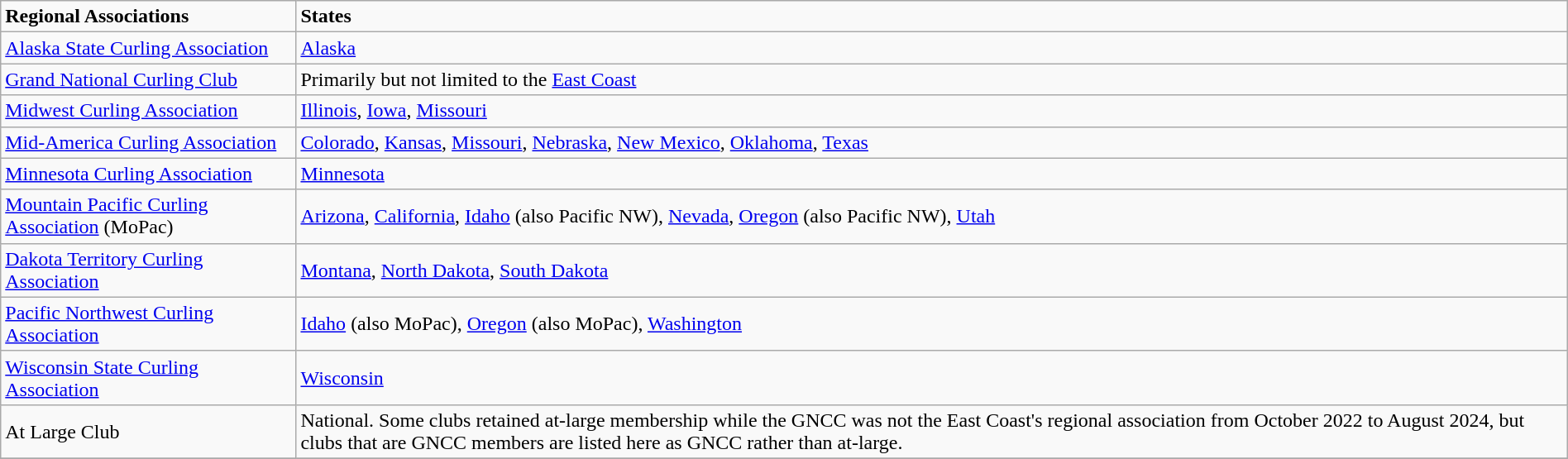<table class="wikitable" style="margin:auto;">
<tr>
<td><strong>Regional Associations</strong></td>
<td><strong>States</strong></td>
</tr>
<tr>
<td><a href='#'>Alaska State Curling Association</a></td>
<td><a href='#'>Alaska</a></td>
</tr>
<tr>
<td><a href='#'>Grand National Curling Club</a></td>
<td>Primarily but not limited to the <a href='#'>East Coast</a></td>
</tr>
<tr>
<td><a href='#'>Midwest Curling Association</a></td>
<td><a href='#'>Illinois</a>, <a href='#'>Iowa</a>, <a href='#'>Missouri</a></td>
</tr>
<tr>
<td><a href='#'>Mid-America Curling Association</a></td>
<td><a href='#'>Colorado</a>, <a href='#'>Kansas</a>, <a href='#'>Missouri</a>, <a href='#'>Nebraska</a>, <a href='#'>New Mexico</a>, <a href='#'>Oklahoma</a>, <a href='#'>Texas</a></td>
</tr>
<tr>
<td><a href='#'>Minnesota Curling Association</a></td>
<td><a href='#'>Minnesota</a></td>
</tr>
<tr>
<td><a href='#'>Mountain Pacific Curling Association</a> (MoPac)</td>
<td><a href='#'>Arizona</a>, <a href='#'>California</a>, <a href='#'>Idaho</a> (also Pacific NW), <a href='#'>Nevada</a>, <a href='#'>Oregon</a> (also Pacific NW), <a href='#'>Utah</a></td>
</tr>
<tr>
<td><a href='#'>Dakota Territory Curling Association</a></td>
<td><a href='#'>Montana</a>, <a href='#'>North Dakota</a>, <a href='#'>South Dakota</a></td>
</tr>
<tr>
<td><a href='#'>Pacific Northwest Curling Association</a></td>
<td><a href='#'>Idaho</a> (also MoPac), <a href='#'>Oregon</a> (also MoPac), <a href='#'>Washington</a></td>
</tr>
<tr>
<td><a href='#'>Wisconsin State Curling Association</a></td>
<td><a href='#'>Wisconsin</a></td>
</tr>
<tr>
<td>At Large Club</td>
<td>National. Some clubs retained at-large membership while the GNCC was not the East Coast's regional association from October 2022 to August 2024, but clubs that are GNCC members are listed here as GNCC rather than at-large.</td>
</tr>
<tr>
</tr>
</table>
